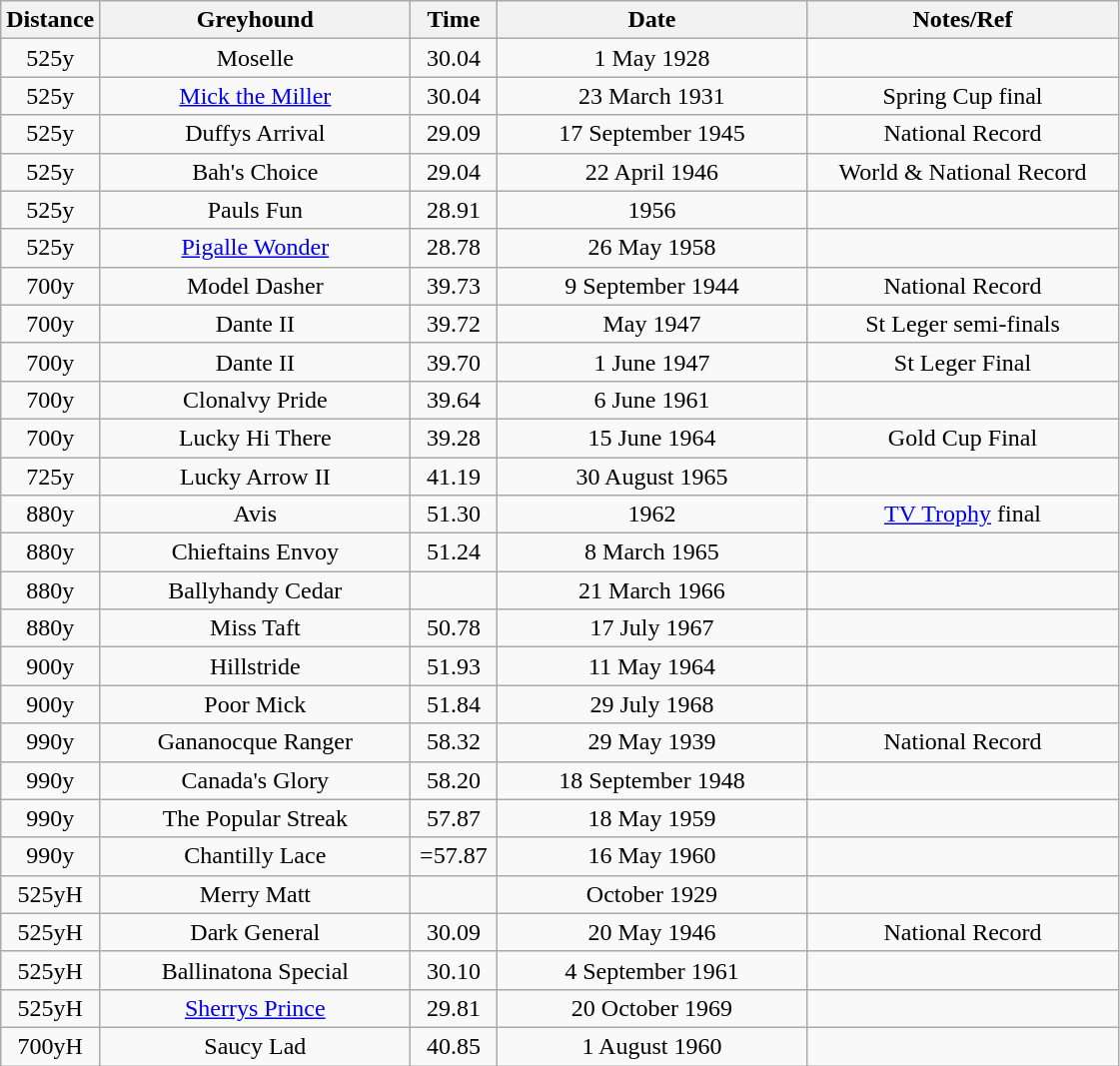<table class="wikitable" style="font-size: 100%">
<tr>
<th width=50>Distance</th>
<th width=200>Greyhound</th>
<th width=50>Time</th>
<th width=200>Date</th>
<th width=200>Notes/Ref</th>
</tr>
<tr align=center>
<td>525y</td>
<td>Moselle</td>
<td>30.04</td>
<td>1 May 1928</td>
<td></td>
</tr>
<tr align=center>
<td>525y</td>
<td><a href='#'>Mick the Miller</a></td>
<td>30.04</td>
<td>23 March 1931</td>
<td>Spring Cup final</td>
</tr>
<tr align=center>
<td>525y</td>
<td>Duffys Arrival</td>
<td>29.09</td>
<td>17 September 1945</td>
<td>National Record</td>
</tr>
<tr align=center>
<td>525y</td>
<td>Bah's Choice</td>
<td>29.04</td>
<td>22 April 1946</td>
<td>World & National Record</td>
</tr>
<tr align=center>
<td>525y</td>
<td>Pauls Fun</td>
<td>28.91</td>
<td>1956</td>
<td></td>
</tr>
<tr align=center>
<td>525y</td>
<td><a href='#'>Pigalle Wonder</a></td>
<td>28.78</td>
<td>26 May 1958</td>
<td></td>
</tr>
<tr align=center>
<td>700y</td>
<td>Model Dasher</td>
<td>39.73</td>
<td>9 September 1944</td>
<td>National Record</td>
</tr>
<tr align=center>
<td>700y</td>
<td>Dante II</td>
<td>39.72</td>
<td>May 1947</td>
<td>St Leger semi-finals</td>
</tr>
<tr align=center>
<td>700y</td>
<td>Dante II</td>
<td>39.70</td>
<td>1 June 1947</td>
<td>St Leger Final</td>
</tr>
<tr align=center>
<td>700y</td>
<td>Clonalvy Pride</td>
<td>39.64</td>
<td>6 June 1961</td>
<td></td>
</tr>
<tr align=center>
<td>700y</td>
<td>Lucky Hi There</td>
<td>39.28</td>
<td>15 June 1964</td>
<td>Gold Cup Final</td>
</tr>
<tr align=center>
<td>725y</td>
<td>Lucky Arrow II</td>
<td>41.19</td>
<td>30 August 1965</td>
<td></td>
</tr>
<tr align=center>
<td>880y</td>
<td>Avis</td>
<td>51.30</td>
<td>1962</td>
<td><a href='#'>TV Trophy</a> final</td>
</tr>
<tr align=center>
<td>880y</td>
<td>Chieftains Envoy</td>
<td>51.24</td>
<td>8 March 1965</td>
<td></td>
</tr>
<tr align=center>
<td>880y</td>
<td>Ballyhandy Cedar</td>
<td></td>
<td>21 March 1966</td>
<td></td>
</tr>
<tr align=center>
<td>880y</td>
<td>Miss Taft</td>
<td>50.78</td>
<td>17 July 1967</td>
<td></td>
</tr>
<tr align=center>
<td>900y</td>
<td>Hillstride</td>
<td>51.93</td>
<td>11 May 1964</td>
<td></td>
</tr>
<tr align=center>
<td>900y</td>
<td>Poor Mick</td>
<td>51.84</td>
<td>29 July 1968</td>
<td></td>
</tr>
<tr align=center>
<td>990y</td>
<td>Gananocque Ranger</td>
<td>58.32</td>
<td>29 May 1939</td>
<td>National Record</td>
</tr>
<tr align=center>
<td>990y</td>
<td>Canada's Glory</td>
<td>58.20</td>
<td>18 September 1948</td>
<td></td>
</tr>
<tr align=center>
<td>990y</td>
<td>The Popular Streak</td>
<td>57.87</td>
<td>18 May 1959</td>
<td></td>
</tr>
<tr align=center>
<td>990y</td>
<td>Chantilly Lace</td>
<td>=57.87</td>
<td>16 May 1960</td>
<td></td>
</tr>
<tr align=center>
<td>525yH</td>
<td>Merry Matt</td>
<td></td>
<td>October 1929</td>
<td></td>
</tr>
<tr align=center>
<td>525yH</td>
<td>Dark General</td>
<td>30.09</td>
<td>20 May 1946</td>
<td>National Record</td>
</tr>
<tr align=center>
<td>525yH</td>
<td>Ballinatona Special</td>
<td>30.10</td>
<td>4 September 1961</td>
<td></td>
</tr>
<tr align=center>
<td>525yH</td>
<td><a href='#'>Sherrys Prince</a></td>
<td>29.81</td>
<td>20 October 1969</td>
<td></td>
</tr>
<tr align=center>
<td>700yH</td>
<td>Saucy Lad</td>
<td>40.85</td>
<td>1 August 1960</td>
<td></td>
</tr>
</table>
